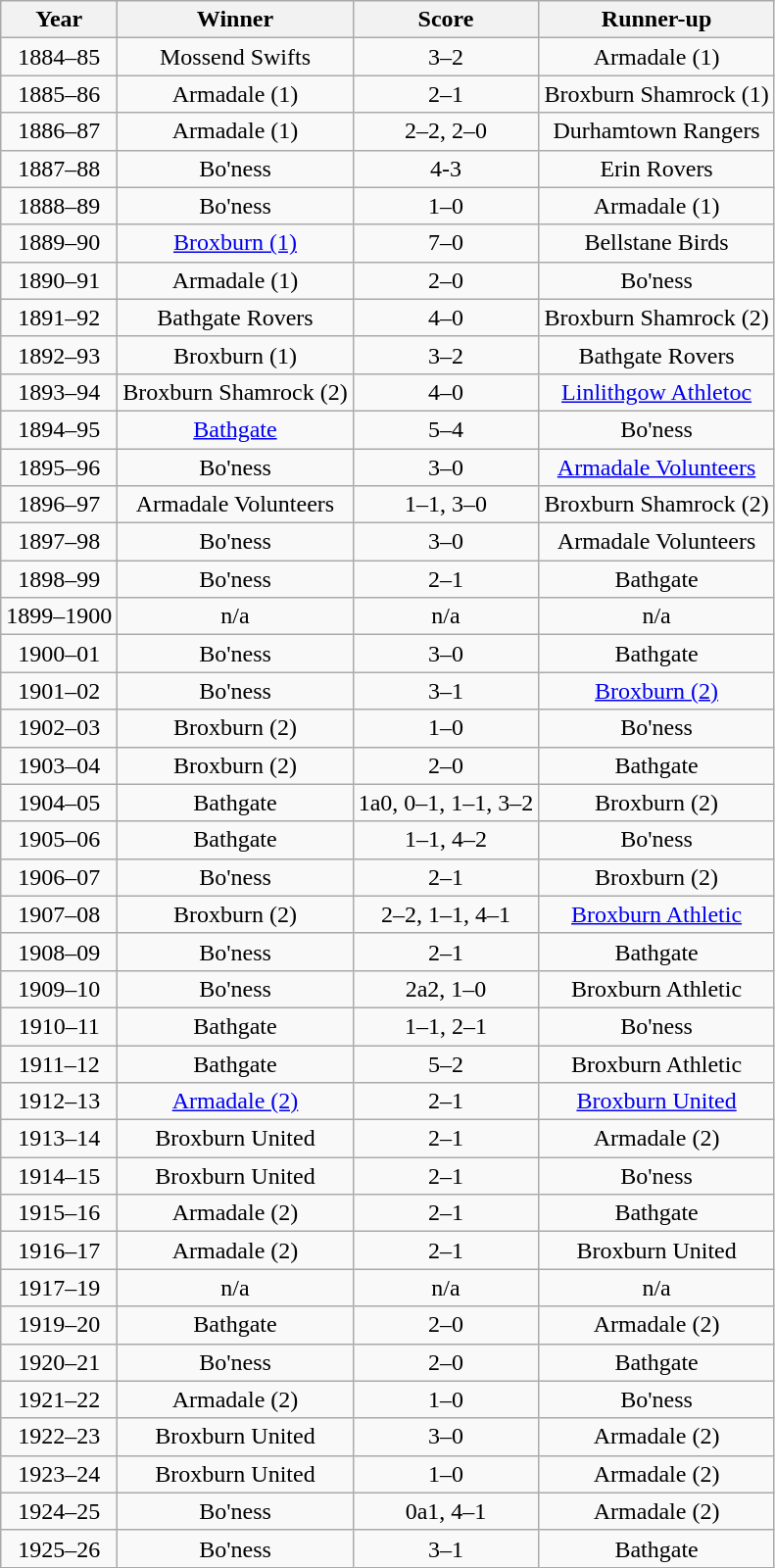<table class="wikitable sortable" style="font-size:100%; text-align:center">
<tr>
<th>Year</th>
<th>Winner</th>
<th>Score</th>
<th>Runner-up</th>
</tr>
<tr>
<td>1884–85</td>
<td>Mossend Swifts</td>
<td>3–2</td>
<td>Armadale (1)</td>
</tr>
<tr>
<td>1885–86</td>
<td>Armadale (1)</td>
<td>2–1</td>
<td>Broxburn Shamrock (1)</td>
</tr>
<tr>
<td>1886–87</td>
<td>Armadale (1)</td>
<td>2–2, 2–0</td>
<td>Durhamtown Rangers</td>
</tr>
<tr>
<td>1887–88</td>
<td>Bo'ness</td>
<td>4-3</td>
<td>Erin Rovers</td>
</tr>
<tr>
<td>1888–89</td>
<td>Bo'ness</td>
<td>1–0</td>
<td>Armadale (1)</td>
</tr>
<tr>
<td>1889–90</td>
<td><a href='#'>Broxburn (1)</a></td>
<td>7–0</td>
<td>Bellstane Birds</td>
</tr>
<tr>
<td>1890–91</td>
<td>Armadale (1)</td>
<td>2–0</td>
<td>Bo'ness</td>
</tr>
<tr>
<td>1891–92</td>
<td>Bathgate Rovers</td>
<td>4–0</td>
<td>Broxburn Shamrock (2)</td>
</tr>
<tr>
<td>1892–93</td>
<td>Broxburn (1)</td>
<td>3–2</td>
<td>Bathgate Rovers</td>
</tr>
<tr>
<td>1893–94</td>
<td>Broxburn Shamrock (2)</td>
<td>4–0</td>
<td><a href='#'>Linlithgow Athletoc</a></td>
</tr>
<tr>
<td>1894–95</td>
<td><a href='#'>Bathgate</a></td>
<td>5–4</td>
<td>Bo'ness</td>
</tr>
<tr>
<td>1895–96</td>
<td>Bo'ness</td>
<td>3–0</td>
<td><a href='#'>Armadale Volunteers</a></td>
</tr>
<tr>
<td>1896–97</td>
<td>Armadale Volunteers</td>
<td>1–1, 3–0</td>
<td>Broxburn Shamrock (2)</td>
</tr>
<tr>
<td>1897–98</td>
<td>Bo'ness</td>
<td>3–0</td>
<td>Armadale Volunteers</td>
</tr>
<tr>
<td>1898–99</td>
<td>Bo'ness</td>
<td>2–1</td>
<td>Bathgate</td>
</tr>
<tr>
<td>1899–1900</td>
<td>n/a</td>
<td>n/a</td>
<td>n/a</td>
</tr>
<tr>
<td>1900–01</td>
<td>Bo'ness</td>
<td>3–0</td>
<td>Bathgate</td>
</tr>
<tr>
<td>1901–02</td>
<td>Bo'ness</td>
<td>3–1</td>
<td><a href='#'>Broxburn (2)</a></td>
</tr>
<tr>
<td>1902–03</td>
<td>Broxburn (2)</td>
<td>1–0</td>
<td>Bo'ness</td>
</tr>
<tr>
<td>1903–04</td>
<td>Broxburn (2)</td>
<td>2–0</td>
<td>Bathgate</td>
</tr>
<tr>
<td>1904–05</td>
<td>Bathgate</td>
<td>1a0, 0–1, 1–1, 3–2</td>
<td>Broxburn (2)</td>
</tr>
<tr>
<td>1905–06</td>
<td>Bathgate</td>
<td>1–1, 4–2</td>
<td>Bo'ness</td>
</tr>
<tr>
<td>1906–07</td>
<td>Bo'ness</td>
<td>2–1</td>
<td>Broxburn (2)</td>
</tr>
<tr>
<td>1907–08</td>
<td>Broxburn (2)</td>
<td>2–2, 1–1, 4–1</td>
<td><a href='#'>Broxburn Athletic</a></td>
</tr>
<tr>
<td>1908–09</td>
<td>Bo'ness</td>
<td>2–1</td>
<td>Bathgate</td>
</tr>
<tr>
<td>1909–10</td>
<td>Bo'ness</td>
<td>2a2, 1–0</td>
<td>Broxburn Athletic</td>
</tr>
<tr>
<td>1910–11</td>
<td>Bathgate</td>
<td>1–1, 2–1</td>
<td>Bo'ness</td>
</tr>
<tr>
<td>1911–12</td>
<td>Bathgate</td>
<td>5–2</td>
<td>Broxburn Athletic</td>
</tr>
<tr>
<td>1912–13</td>
<td><a href='#'>Armadale (2)</a></td>
<td>2–1</td>
<td><a href='#'>Broxburn United</a></td>
</tr>
<tr>
<td>1913–14</td>
<td>Broxburn United</td>
<td>2–1</td>
<td>Armadale (2)</td>
</tr>
<tr>
<td>1914–15</td>
<td>Broxburn United</td>
<td>2–1</td>
<td>Bo'ness</td>
</tr>
<tr>
<td>1915–16</td>
<td>Armadale (2)</td>
<td>2–1</td>
<td>Bathgate</td>
</tr>
<tr>
<td>1916–17</td>
<td>Armadale (2)</td>
<td>2–1</td>
<td>Broxburn United</td>
</tr>
<tr>
<td>1917–19</td>
<td>n/a</td>
<td>n/a</td>
<td>n/a</td>
</tr>
<tr>
<td>1919–20</td>
<td>Bathgate</td>
<td>2–0</td>
<td>Armadale (2)</td>
</tr>
<tr>
<td>1920–21</td>
<td>Bo'ness</td>
<td>2–0</td>
<td>Bathgate</td>
</tr>
<tr>
<td>1921–22</td>
<td>Armadale (2)</td>
<td>1–0</td>
<td>Bo'ness</td>
</tr>
<tr>
<td>1922–23</td>
<td>Broxburn United</td>
<td>3–0</td>
<td>Armadale (2)</td>
</tr>
<tr>
<td>1923–24</td>
<td>Broxburn United</td>
<td>1–0</td>
<td>Armadale (2)</td>
</tr>
<tr>
<td>1924–25</td>
<td>Bo'ness</td>
<td>0a1, 4–1</td>
<td>Armadale (2)</td>
</tr>
<tr>
<td>1925–26</td>
<td>Bo'ness</td>
<td>3–1</td>
<td>Bathgate</td>
</tr>
</table>
